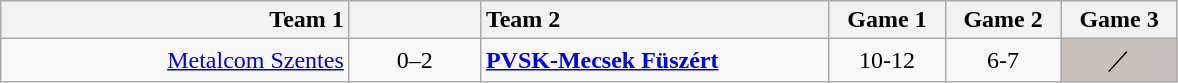<table class=wikitable style="text-align:center">
<tr>
<th style="width:225px; text-align:right;">Team 1</th>
<th style="width:80px;"></th>
<th style="width:225px; text-align:left;">Team 2</th>
<th style="width:70px;">Game 1</th>
<th style="width:70px;">Game 2</th>
<th style="width:70px;">Game 3</th>
</tr>
<tr>
<td align=right><a href='#'>Metalcom Szentes</a> </td>
<td>0–2</td>
<td align=left> <strong><a href='#'>PVSK-Mecsek Füszért</a></strong></td>
<td>10-12</td>
<td>6-7</td>
<td bgcolor=#c9c0bb>／</td>
</tr>
</table>
